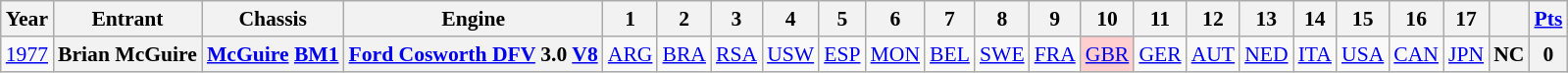<table class="wikitable" style="text-align:center; font-size:90%">
<tr>
<th>Year</th>
<th>Entrant</th>
<th>Chassis</th>
<th>Engine</th>
<th>1</th>
<th>2</th>
<th>3</th>
<th>4</th>
<th>5</th>
<th>6</th>
<th>7</th>
<th>8</th>
<th>9</th>
<th>10</th>
<th>11</th>
<th>12</th>
<th>13</th>
<th>14</th>
<th>15</th>
<th>16</th>
<th>17</th>
<th></th>
<th><a href='#'>Pts</a></th>
</tr>
<tr>
<td><a href='#'>1977</a></td>
<th>Brian McGuire</th>
<th><a href='#'>McGuire</a> <a href='#'>BM1</a></th>
<th><a href='#'>Ford Cosworth DFV</a> 3.0 <a href='#'>V8</a></th>
<td><a href='#'>ARG</a></td>
<td><a href='#'>BRA</a></td>
<td><a href='#'>RSA</a></td>
<td><a href='#'>USW</a></td>
<td><a href='#'>ESP</a></td>
<td><a href='#'>MON</a></td>
<td><a href='#'>BEL</a></td>
<td><a href='#'>SWE</a></td>
<td><a href='#'>FRA</a></td>
<td style="background:#FFCFCF;"><a href='#'>GBR</a><br></td>
<td><a href='#'>GER</a></td>
<td><a href='#'>AUT</a></td>
<td><a href='#'>NED</a></td>
<td><a href='#'>ITA</a></td>
<td><a href='#'>USA</a></td>
<td><a href='#'>CAN</a></td>
<td><a href='#'>JPN</a></td>
<th>NC</th>
<th>0</th>
</tr>
</table>
